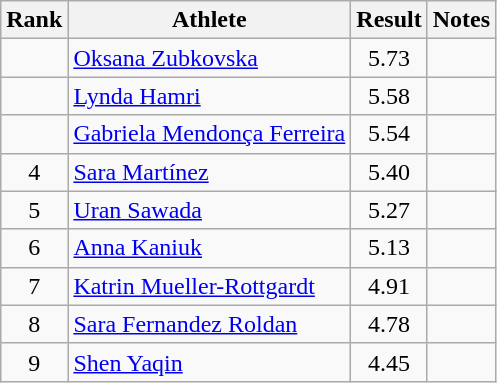<table class="wikitable sortable" style="text-align:center">
<tr>
<th>Rank</th>
<th>Athlete</th>
<th>Result</th>
<th>Notes</th>
</tr>
<tr>
<td></td>
<td style="text-align:left"><a href='#'>Oksana Zubkovska</a><br></td>
<td>5.73</td>
<td></td>
</tr>
<tr>
<td></td>
<td style="text-align:left"><a href='#'>Lynda Hamri</a><br></td>
<td>5.58</td>
<td></td>
</tr>
<tr>
<td></td>
<td style="text-align:left"><a href='#'>Gabriela Mendonça Ferreira</a><br></td>
<td>5.54</td>
<td></td>
</tr>
<tr>
<td>4</td>
<td style="text-align:left"><a href='#'>Sara Martínez</a><br></td>
<td>5.40</td>
<td></td>
</tr>
<tr>
<td>5</td>
<td style="text-align:left"><a href='#'>Uran Sawada</a><br></td>
<td>5.27</td>
<td></td>
</tr>
<tr>
<td>6</td>
<td style="text-align:left"><a href='#'>Anna Kaniuk</a><br></td>
<td>5.13</td>
<td></td>
</tr>
<tr>
<td>7</td>
<td style="text-align:left"><a href='#'>Katrin Mueller-Rottgardt</a><br></td>
<td>4.91</td>
<td></td>
</tr>
<tr>
<td>8</td>
<td style="text-align:left"><a href='#'>Sara Fernandez Roldan</a><br></td>
<td>4.78</td>
<td></td>
</tr>
<tr>
<td>9</td>
<td style="text-align:left"><a href='#'>Shen Yaqin</a><br></td>
<td>4.45</td>
<td></td>
</tr>
</table>
